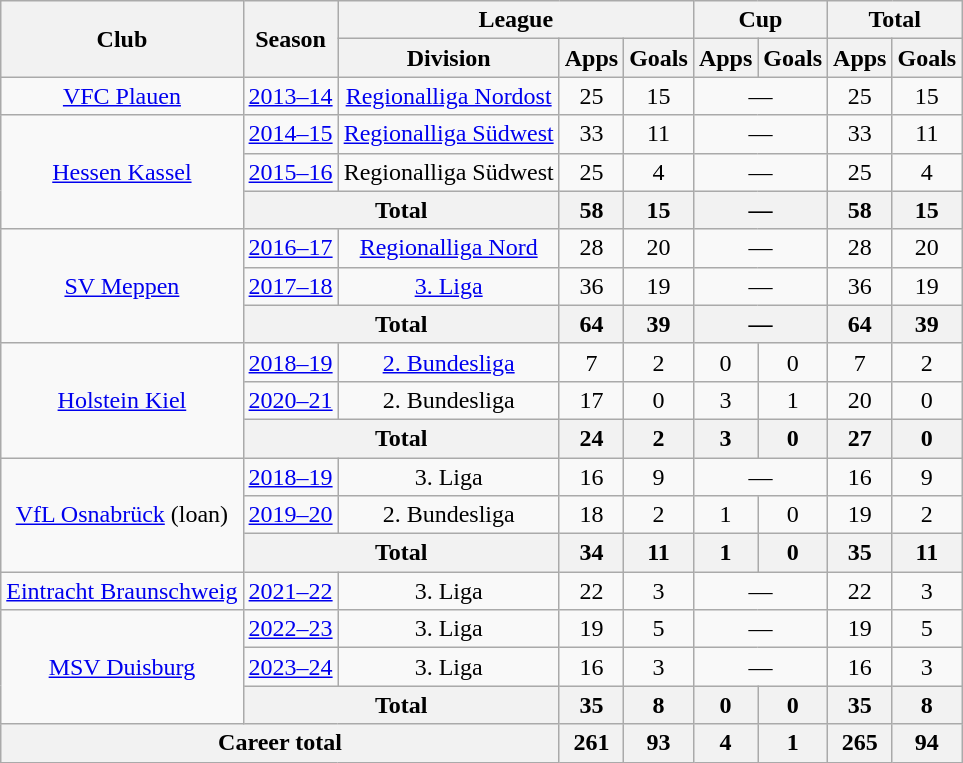<table class="wikitable" style="text-align: center">
<tr>
<th rowspan="2">Club</th>
<th rowspan="2">Season</th>
<th colspan="3">League</th>
<th colspan="2">Cup</th>
<th colspan="2">Total</th>
</tr>
<tr>
<th>Division</th>
<th>Apps</th>
<th>Goals</th>
<th>Apps</th>
<th>Goals</th>
<th>Apps</th>
<th>Goals</th>
</tr>
<tr>
<td><a href='#'>VFC Plauen</a></td>
<td><a href='#'>2013–14</a></td>
<td><a href='#'>Regionalliga Nordost</a></td>
<td>25</td>
<td>15</td>
<td colspan="2">—</td>
<td>25</td>
<td>15</td>
</tr>
<tr>
<td rowspan="3"><a href='#'>Hessen Kassel</a></td>
<td><a href='#'>2014–15</a></td>
<td><a href='#'>Regionalliga Südwest</a></td>
<td>33</td>
<td>11</td>
<td colspan="2">—</td>
<td>33</td>
<td>11</td>
</tr>
<tr>
<td><a href='#'>2015–16</a></td>
<td>Regionalliga Südwest</td>
<td>25</td>
<td>4</td>
<td colspan="2">—</td>
<td>25</td>
<td>4</td>
</tr>
<tr>
<th colspan="2">Total</th>
<th>58</th>
<th>15</th>
<th colspan="2">—</th>
<th>58</th>
<th>15</th>
</tr>
<tr>
<td rowspan="3"><a href='#'>SV Meppen</a></td>
<td><a href='#'>2016–17</a></td>
<td><a href='#'>Regionalliga Nord</a></td>
<td>28</td>
<td>20</td>
<td colspan="2">—</td>
<td>28</td>
<td>20</td>
</tr>
<tr>
<td><a href='#'>2017–18</a></td>
<td><a href='#'>3. Liga</a></td>
<td>36</td>
<td>19</td>
<td colspan="2">—</td>
<td>36</td>
<td>19</td>
</tr>
<tr>
<th colspan="2">Total</th>
<th>64</th>
<th>39</th>
<th colspan="2">—</th>
<th>64</th>
<th>39</th>
</tr>
<tr>
<td rowspan="3"><a href='#'>Holstein Kiel</a></td>
<td><a href='#'>2018–19</a></td>
<td><a href='#'>2. Bundesliga</a></td>
<td>7</td>
<td>2</td>
<td>0</td>
<td>0</td>
<td>7</td>
<td>2</td>
</tr>
<tr>
<td><a href='#'>2020–21</a></td>
<td>2. Bundesliga</td>
<td>17</td>
<td>0</td>
<td>3</td>
<td>1</td>
<td>20</td>
<td>0</td>
</tr>
<tr>
<th colspan="2">Total</th>
<th>24</th>
<th>2</th>
<th>3</th>
<th>0</th>
<th>27</th>
<th>0</th>
</tr>
<tr>
<td rowspan="3"><a href='#'>VfL Osnabrück</a> (loan)</td>
<td><a href='#'>2018–19</a></td>
<td>3. Liga</td>
<td>16</td>
<td>9</td>
<td colspan="2">—</td>
<td>16</td>
<td>9</td>
</tr>
<tr>
<td><a href='#'>2019–20</a></td>
<td>2. Bundesliga</td>
<td>18</td>
<td>2</td>
<td>1</td>
<td>0</td>
<td>19</td>
<td>2</td>
</tr>
<tr>
<th colspan="2">Total</th>
<th>34</th>
<th>11</th>
<th>1</th>
<th>0</th>
<th>35</th>
<th>11</th>
</tr>
<tr>
<td><a href='#'>Eintracht Braunschweig</a></td>
<td><a href='#'>2021–22</a></td>
<td>3. Liga</td>
<td>22</td>
<td>3</td>
<td colspan="2">—</td>
<td>22</td>
<td>3</td>
</tr>
<tr>
<td rowspan=3><a href='#'>MSV Duisburg</a></td>
<td><a href='#'>2022–23</a></td>
<td>3. Liga</td>
<td>19</td>
<td>5</td>
<td colspan="2">—</td>
<td>19</td>
<td>5</td>
</tr>
<tr>
<td><a href='#'>2023–24</a></td>
<td>3. Liga</td>
<td>16</td>
<td>3</td>
<td colspan="2">—</td>
<td>16</td>
<td>3</td>
</tr>
<tr>
<th colspan="2">Total</th>
<th>35</th>
<th>8</th>
<th>0</th>
<th>0</th>
<th>35</th>
<th>8</th>
</tr>
<tr>
<th colspan="3">Career total</th>
<th>261</th>
<th>93</th>
<th>4</th>
<th>1</th>
<th>265</th>
<th>94</th>
</tr>
</table>
